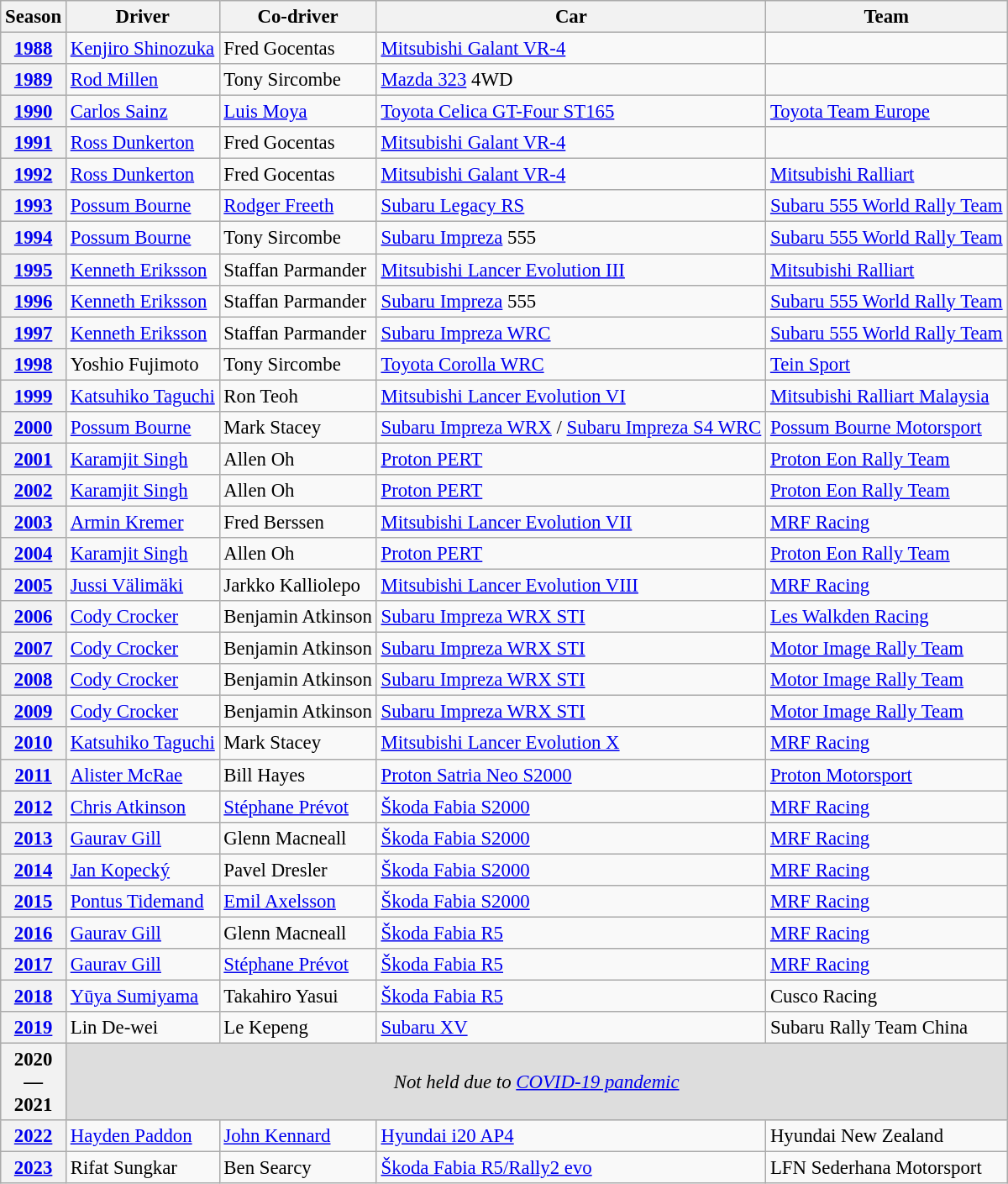<table class="wikitable" style="font-size: 95%;">
<tr>
<th>Season</th>
<th>Driver</th>
<th>Co-driver</th>
<th>Car</th>
<th>Team</th>
</tr>
<tr>
<th><a href='#'>1988</a></th>
<td> <a href='#'>Kenjiro Shinozuka</a></td>
<td> Fred Gocentas</td>
<td><a href='#'>Mitsubishi Galant VR-4</a></td>
<td></td>
</tr>
<tr>
<th><a href='#'>1989</a></th>
<td> <a href='#'>Rod Millen</a></td>
<td> Tony Sircombe</td>
<td><a href='#'>Mazda 323</a> 4WD</td>
</tr>
<tr>
<th><a href='#'>1990</a></th>
<td> <a href='#'>Carlos Sainz</a></td>
<td> <a href='#'>Luis Moya</a></td>
<td><a href='#'>Toyota Celica GT-Four ST165</a></td>
<td><a href='#'>Toyota Team Europe</a></td>
</tr>
<tr>
<th><a href='#'>1991</a></th>
<td> <a href='#'>Ross Dunkerton</a></td>
<td> Fred Gocentas</td>
<td><a href='#'>Mitsubishi Galant VR-4</a></td>
</tr>
<tr>
<th><a href='#'>1992</a></th>
<td> <a href='#'>Ross Dunkerton</a></td>
<td> Fred Gocentas</td>
<td><a href='#'>Mitsubishi Galant VR-4</a></td>
<td><a href='#'>Mitsubishi Ralliart</a></td>
</tr>
<tr>
<th><a href='#'>1993</a></th>
<td> <a href='#'>Possum Bourne</a></td>
<td> <a href='#'>Rodger Freeth</a></td>
<td><a href='#'>Subaru Legacy RS</a></td>
<td><a href='#'>Subaru 555 World Rally Team</a></td>
</tr>
<tr>
<th><a href='#'>1994</a></th>
<td> <a href='#'>Possum Bourne</a></td>
<td> Tony Sircombe</td>
<td><a href='#'>Subaru Impreza</a> 555</td>
<td><a href='#'>Subaru 555 World Rally Team</a></td>
</tr>
<tr>
<th><a href='#'>1995</a></th>
<td> <a href='#'>Kenneth Eriksson</a></td>
<td> Staffan Parmander</td>
<td><a href='#'>Mitsubishi Lancer Evolution III</a></td>
<td><a href='#'>Mitsubishi Ralliart</a></td>
</tr>
<tr>
<th><a href='#'>1996</a></th>
<td> <a href='#'>Kenneth Eriksson</a></td>
<td> Staffan Parmander</td>
<td><a href='#'>Subaru Impreza</a> 555</td>
<td><a href='#'>Subaru 555 World Rally Team</a></td>
</tr>
<tr>
<th><a href='#'>1997</a></th>
<td> <a href='#'>Kenneth Eriksson</a></td>
<td> Staffan Parmander</td>
<td><a href='#'>Subaru Impreza WRC</a></td>
<td><a href='#'>Subaru 555 World Rally Team</a></td>
</tr>
<tr>
<th><a href='#'>1998</a></th>
<td> Yoshio Fujimoto</td>
<td> Tony Sircombe</td>
<td><a href='#'>Toyota Corolla WRC</a></td>
<td><a href='#'>Tein Sport</a></td>
</tr>
<tr>
<th><a href='#'>1999</a></th>
<td> <a href='#'>Katsuhiko Taguchi</a></td>
<td> Ron Teoh</td>
<td><a href='#'>Mitsubishi Lancer Evolution VI</a></td>
<td><a href='#'>Mitsubishi Ralliart Malaysia</a></td>
</tr>
<tr>
<th><a href='#'>2000</a></th>
<td> <a href='#'>Possum Bourne</a></td>
<td> Mark Stacey</td>
<td><a href='#'>Subaru Impreza WRX</a> / <a href='#'>Subaru Impreza S4 WRC</a></td>
<td><a href='#'>Possum Bourne Motorsport</a></td>
</tr>
<tr>
<th><a href='#'>2001</a></th>
<td> <a href='#'>Karamjit Singh</a></td>
<td> Allen Oh</td>
<td><a href='#'>Proton PERT</a></td>
<td><a href='#'>Proton Eon Rally Team</a></td>
</tr>
<tr>
<th><a href='#'>2002</a></th>
<td> <a href='#'>Karamjit Singh</a></td>
<td> Allen Oh</td>
<td><a href='#'>Proton PERT</a></td>
<td><a href='#'>Proton Eon Rally Team</a></td>
</tr>
<tr>
<th><a href='#'>2003</a></th>
<td> <a href='#'>Armin Kremer</a></td>
<td> Fred Berssen</td>
<td><a href='#'>Mitsubishi Lancer Evolution VII</a></td>
<td><a href='#'>MRF Racing</a></td>
</tr>
<tr>
<th><a href='#'>2004</a></th>
<td> <a href='#'>Karamjit Singh</a></td>
<td> Allen Oh</td>
<td><a href='#'>Proton PERT</a></td>
<td><a href='#'>Proton Eon Rally Team</a></td>
</tr>
<tr>
<th><a href='#'>2005</a></th>
<td> <a href='#'>Jussi Välimäki</a></td>
<td> Jarkko Kalliolepo</td>
<td><a href='#'>Mitsubishi Lancer Evolution VIII</a></td>
<td><a href='#'>MRF Racing</a></td>
</tr>
<tr>
<th><a href='#'>2006</a></th>
<td> <a href='#'>Cody Crocker</a></td>
<td> Benjamin Atkinson</td>
<td><a href='#'>Subaru Impreza WRX STI</a></td>
<td><a href='#'>Les Walkden Racing</a></td>
</tr>
<tr>
<th><a href='#'>2007</a></th>
<td> <a href='#'>Cody Crocker</a></td>
<td> Benjamin Atkinson</td>
<td><a href='#'>Subaru Impreza WRX STI</a></td>
<td><a href='#'>Motor Image Rally Team</a></td>
</tr>
<tr>
<th><a href='#'>2008</a></th>
<td> <a href='#'>Cody Crocker</a></td>
<td> Benjamin Atkinson</td>
<td><a href='#'>Subaru Impreza WRX STI</a></td>
<td><a href='#'>Motor Image Rally Team</a></td>
</tr>
<tr>
<th><a href='#'>2009</a></th>
<td> <a href='#'>Cody Crocker</a></td>
<td> Benjamin Atkinson</td>
<td><a href='#'>Subaru Impreza WRX STI</a></td>
<td><a href='#'>Motor Image Rally Team</a></td>
</tr>
<tr>
<th><a href='#'>2010</a></th>
<td> <a href='#'>Katsuhiko Taguchi</a></td>
<td> Mark Stacey</td>
<td><a href='#'>Mitsubishi Lancer Evolution X</a></td>
<td><a href='#'>MRF Racing</a></td>
</tr>
<tr>
<th><a href='#'>2011</a></th>
<td> <a href='#'>Alister McRae</a></td>
<td> Bill Hayes</td>
<td><a href='#'>Proton Satria Neo S2000</a></td>
<td><a href='#'>Proton Motorsport</a></td>
</tr>
<tr>
<th><a href='#'>2012</a></th>
<td> <a href='#'>Chris Atkinson</a></td>
<td> <a href='#'>Stéphane Prévot</a></td>
<td><a href='#'>Škoda Fabia S2000</a></td>
<td><a href='#'>MRF Racing</a></td>
</tr>
<tr>
<th><a href='#'>2013</a></th>
<td> <a href='#'>Gaurav Gill</a></td>
<td> Glenn Macneall</td>
<td><a href='#'>Škoda Fabia S2000</a></td>
<td><a href='#'>MRF Racing</a></td>
</tr>
<tr>
<th><a href='#'>2014</a></th>
<td> <a href='#'>Jan Kopecký</a></td>
<td> Pavel Dresler</td>
<td><a href='#'>Škoda Fabia S2000</a></td>
<td><a href='#'>MRF Racing</a></td>
</tr>
<tr>
<th><a href='#'>2015</a></th>
<td> <a href='#'>Pontus Tidemand</a></td>
<td> <a href='#'>Emil Axelsson</a></td>
<td><a href='#'>Škoda Fabia S2000</a></td>
<td><a href='#'>MRF Racing</a></td>
</tr>
<tr>
<th><a href='#'>2016</a></th>
<td> <a href='#'>Gaurav Gill</a></td>
<td> Glenn Macneall</td>
<td><a href='#'>Škoda Fabia R5</a></td>
<td><a href='#'>MRF Racing</a></td>
</tr>
<tr>
<th><a href='#'>2017</a></th>
<td> <a href='#'>Gaurav Gill</a></td>
<td> <a href='#'>Stéphane Prévot</a></td>
<td><a href='#'>Škoda Fabia R5</a></td>
<td><a href='#'>MRF Racing</a></td>
</tr>
<tr>
<th><a href='#'>2018</a></th>
<td> <a href='#'>Yūya Sumiyama</a></td>
<td> Takahiro Yasui</td>
<td><a href='#'>Škoda Fabia R5</a></td>
<td>Cusco Racing</td>
</tr>
<tr>
<th><a href='#'>2019</a></th>
<td> Lin De-wei</td>
<td> Le Kepeng</td>
<td><a href='#'>Subaru XV</a></td>
<td>Subaru Rally Team China</td>
</tr>
<tr style="background:#ddd">
<th>2020<br>—<br>2021</th>
<td colspan="4" align="center"><em>Not held due to <a href='#'>COVID-19 pandemic</a></td>
</tr>
<tr>
<th><a href='#'>2022</a></th>
<td> <a href='#'>Hayden Paddon</a></td>
<td> <a href='#'>John Kennard</a></td>
<td><a href='#'>Hyundai i20 AP4</a></td>
<td>Hyundai New Zealand</td>
</tr>
<tr>
<th><a href='#'>2023</a></th>
<td> Rifat Sungkar</td>
<td> Ben Searcy</td>
<td><a href='#'>Škoda Fabia R5/Rally2 evo</a></td>
<td>LFN Sederhana Motorsport</td>
</tr>
</table>
